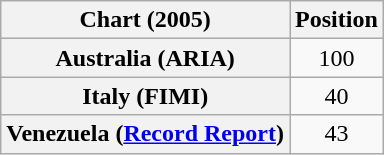<table class="wikitable sortable plainrowheaders" style="text-align:center">
<tr>
<th>Chart (2005)</th>
<th>Position</th>
</tr>
<tr>
<th scope="row">Australia (ARIA)</th>
<td>100</td>
</tr>
<tr>
<th scope="row">Italy (FIMI)</th>
<td>40</td>
</tr>
<tr>
<th scope="row">Venezuela (<a href='#'>Record Report</a>)</th>
<td>43</td>
</tr>
</table>
